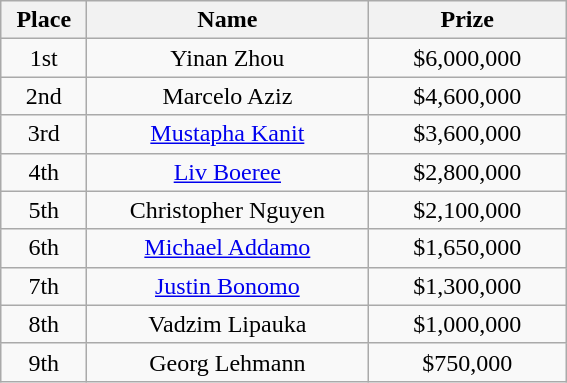<table class="wikitable">
<tr>
<th width="50">Place</th>
<th width="180">Name</th>
<th width="125">Prize</th>
</tr>
<tr>
<td align=center>1st</td>
<td align=center> Yinan Zhou</td>
<td align=center>$6,000,000</td>
</tr>
<tr>
<td align=center>2nd</td>
<td align=center> Marcelo Aziz</td>
<td align=center>$4,600,000</td>
</tr>
<tr>
<td align=center>3rd</td>
<td align=center> <a href='#'>Mustapha Kanit</a></td>
<td align=center>$3,600,000</td>
</tr>
<tr>
<td align=center>4th</td>
<td align=center> <a href='#'>Liv Boeree</a></td>
<td align=center>$2,800,000</td>
</tr>
<tr>
<td align=center>5th</td>
<td align=center> Christopher Nguyen</td>
<td align=center>$2,100,000</td>
</tr>
<tr>
<td align=center>6th</td>
<td align=center> <a href='#'>Michael Addamo</a></td>
<td align=center>$1,650,000</td>
</tr>
<tr>
<td align=center>7th</td>
<td align=center> <a href='#'>Justin Bonomo</a></td>
<td align=center>$1,300,000</td>
</tr>
<tr>
<td align=center>8th</td>
<td align=center> Vadzim Lipauka</td>
<td align=center>$1,000,000</td>
</tr>
<tr>
<td align=center>9th</td>
<td align=center> Georg Lehmann</td>
<td align=center>$750,000</td>
</tr>
</table>
